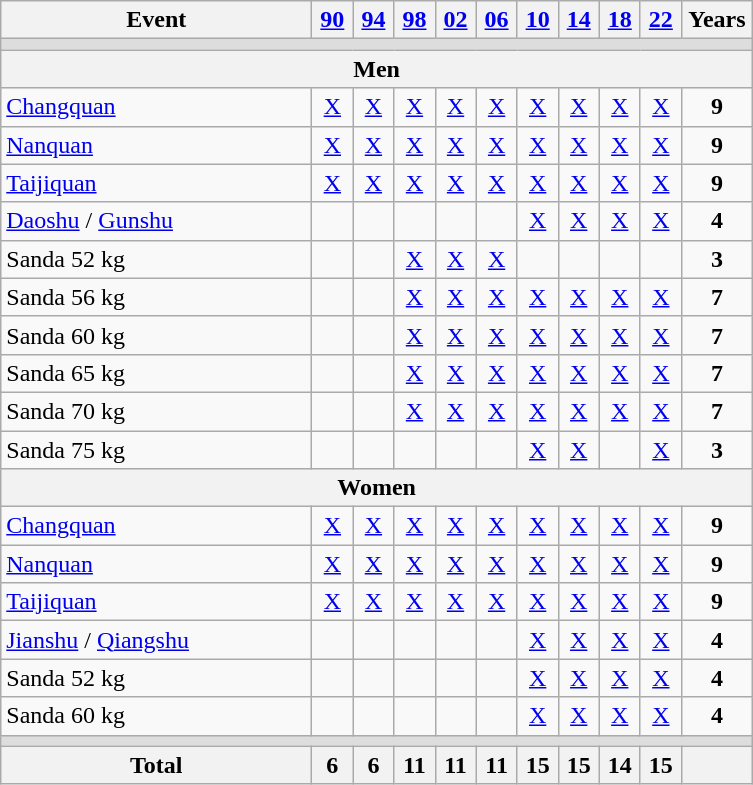<table class="wikitable" style="text-align:center">
<tr>
<th width="200">Event</th>
<th width=20><a href='#'>90</a></th>
<th width=20><a href='#'>94</a></th>
<th width=20><a href='#'>98</a></th>
<th width=20><a href='#'>02</a></th>
<th width=20><a href='#'>06</a></th>
<th width=20><a href='#'>10</a></th>
<th width=20><a href='#'>14</a></th>
<th width=20><a href='#'>18</a></th>
<th width=20><a href='#'>22</a></th>
<th width=40>Years</th>
</tr>
<tr bgcolor=#DDDDDD>
<td colspan=11></td>
</tr>
<tr>
<th colspan=11>Men</th>
</tr>
<tr>
<td align=left><a href='#'>Changquan</a></td>
<td><a href='#'>X</a></td>
<td><a href='#'>X</a></td>
<td><a href='#'>X</a></td>
<td><a href='#'>X</a></td>
<td><a href='#'>X</a></td>
<td><a href='#'>X</a></td>
<td><a href='#'>X</a></td>
<td><a href='#'>X</a></td>
<td><a href='#'>X</a></td>
<td><strong>9</strong></td>
</tr>
<tr>
<td align=left><a href='#'>Nanquan</a></td>
<td><a href='#'>X</a></td>
<td><a href='#'>X</a></td>
<td><a href='#'>X</a></td>
<td><a href='#'>X</a></td>
<td><a href='#'>X</a></td>
<td><a href='#'>X</a></td>
<td><a href='#'>X</a></td>
<td><a href='#'>X</a></td>
<td><a href='#'>X</a></td>
<td><strong>9</strong></td>
</tr>
<tr>
<td align=left><a href='#'>Taijiquan</a></td>
<td><a href='#'>X</a></td>
<td><a href='#'>X</a></td>
<td><a href='#'>X</a></td>
<td><a href='#'>X</a></td>
<td><a href='#'>X</a></td>
<td><a href='#'>X</a></td>
<td><a href='#'>X</a></td>
<td><a href='#'>X</a></td>
<td><a href='#'>X</a></td>
<td><strong>9</strong></td>
</tr>
<tr>
<td align=left><a href='#'>Daoshu</a> / <a href='#'>Gunshu</a></td>
<td></td>
<td></td>
<td></td>
<td></td>
<td></td>
<td><a href='#'>X</a></td>
<td><a href='#'>X</a></td>
<td><a href='#'>X</a></td>
<td><a href='#'>X</a></td>
<td><strong>4</strong></td>
</tr>
<tr>
<td align=left>Sanda 52 kg</td>
<td></td>
<td></td>
<td><a href='#'>X</a></td>
<td><a href='#'>X</a></td>
<td><a href='#'>X</a></td>
<td></td>
<td></td>
<td></td>
<td></td>
<td><strong>3</strong></td>
</tr>
<tr>
<td align=left>Sanda 56 kg</td>
<td></td>
<td></td>
<td><a href='#'>X</a></td>
<td><a href='#'>X</a></td>
<td><a href='#'>X</a></td>
<td><a href='#'>X</a></td>
<td><a href='#'>X</a></td>
<td><a href='#'>X</a></td>
<td><a href='#'>X</a></td>
<td><strong>7</strong></td>
</tr>
<tr>
<td align=left>Sanda 60 kg</td>
<td></td>
<td></td>
<td><a href='#'>X</a></td>
<td><a href='#'>X</a></td>
<td><a href='#'>X</a></td>
<td><a href='#'>X</a></td>
<td><a href='#'>X</a></td>
<td><a href='#'>X</a></td>
<td><a href='#'>X</a></td>
<td><strong>7</strong></td>
</tr>
<tr>
<td align=left>Sanda 65 kg</td>
<td></td>
<td></td>
<td><a href='#'>X</a></td>
<td><a href='#'>X</a></td>
<td><a href='#'>X</a></td>
<td><a href='#'>X</a></td>
<td><a href='#'>X</a></td>
<td><a href='#'>X</a></td>
<td><a href='#'>X</a></td>
<td><strong>7</strong></td>
</tr>
<tr>
<td align=left>Sanda 70 kg</td>
<td></td>
<td></td>
<td><a href='#'>X</a></td>
<td><a href='#'>X</a></td>
<td><a href='#'>X</a></td>
<td><a href='#'>X</a></td>
<td><a href='#'>X</a></td>
<td><a href='#'>X</a></td>
<td><a href='#'>X</a></td>
<td><strong>7</strong></td>
</tr>
<tr>
<td align=left>Sanda 75 kg</td>
<td></td>
<td></td>
<td></td>
<td></td>
<td></td>
<td><a href='#'>X</a></td>
<td><a href='#'>X</a></td>
<td></td>
<td><a href='#'>X</a></td>
<td><strong>3</strong></td>
</tr>
<tr>
<th colspan=11>Women</th>
</tr>
<tr>
<td align=left><a href='#'>Changquan</a></td>
<td><a href='#'>X</a></td>
<td><a href='#'>X</a></td>
<td><a href='#'>X</a></td>
<td><a href='#'>X</a></td>
<td><a href='#'>X</a></td>
<td><a href='#'>X</a></td>
<td><a href='#'>X</a></td>
<td><a href='#'>X</a></td>
<td><a href='#'>X</a></td>
<td><strong>9</strong></td>
</tr>
<tr>
<td align=left><a href='#'>Nanquan</a></td>
<td><a href='#'>X</a></td>
<td><a href='#'>X</a></td>
<td><a href='#'>X</a></td>
<td><a href='#'>X</a></td>
<td><a href='#'>X</a></td>
<td><a href='#'>X</a></td>
<td><a href='#'>X</a></td>
<td><a href='#'>X</a></td>
<td><a href='#'>X</a></td>
<td><strong>9</strong></td>
</tr>
<tr>
<td align=left><a href='#'>Taijiquan</a></td>
<td><a href='#'>X</a></td>
<td><a href='#'>X</a></td>
<td><a href='#'>X</a></td>
<td><a href='#'>X</a></td>
<td><a href='#'>X</a></td>
<td><a href='#'>X</a></td>
<td><a href='#'>X</a></td>
<td><a href='#'>X</a></td>
<td><a href='#'>X</a></td>
<td><strong>9</strong></td>
</tr>
<tr>
<td align=left><a href='#'>Jianshu</a> / <a href='#'>Qiangshu</a></td>
<td></td>
<td></td>
<td></td>
<td></td>
<td></td>
<td><a href='#'>X</a></td>
<td><a href='#'>X</a></td>
<td><a href='#'>X</a></td>
<td><a href='#'>X</a></td>
<td><strong>4</strong></td>
</tr>
<tr>
<td align=left>Sanda 52 kg</td>
<td></td>
<td></td>
<td></td>
<td></td>
<td></td>
<td><a href='#'>X</a></td>
<td><a href='#'>X</a></td>
<td><a href='#'>X</a></td>
<td><a href='#'>X</a></td>
<td><strong>4</strong></td>
</tr>
<tr>
<td align=left>Sanda 60 kg</td>
<td></td>
<td></td>
<td></td>
<td></td>
<td></td>
<td><a href='#'>X</a></td>
<td><a href='#'>X</a></td>
<td><a href='#'>X</a></td>
<td><a href='#'>X</a></td>
<td><strong>4</strong></td>
</tr>
<tr bgcolor=#DDDDDD>
<td colspan=11></td>
</tr>
<tr>
<th>Total</th>
<th>6</th>
<th>6</th>
<th>11</th>
<th>11</th>
<th>11</th>
<th>15</th>
<th>15</th>
<th>14</th>
<th>15</th>
<th></th>
</tr>
</table>
